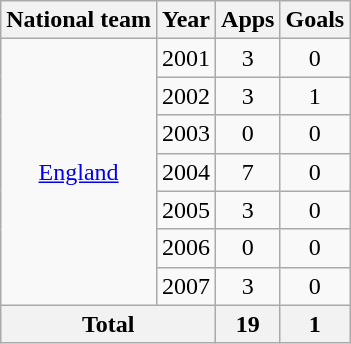<table class="wikitable" style="text-align:center">
<tr>
<th>National team</th>
<th>Year</th>
<th>Apps</th>
<th>Goals</th>
</tr>
<tr>
<td rowspan="7"><a href='#'>England</a></td>
<td>2001</td>
<td>3</td>
<td>0</td>
</tr>
<tr>
<td>2002</td>
<td>3</td>
<td>1</td>
</tr>
<tr>
<td>2003</td>
<td>0</td>
<td>0</td>
</tr>
<tr>
<td>2004</td>
<td>7</td>
<td>0</td>
</tr>
<tr>
<td>2005</td>
<td>3</td>
<td>0</td>
</tr>
<tr>
<td>2006</td>
<td>0</td>
<td>0</td>
</tr>
<tr>
<td>2007</td>
<td>3</td>
<td>0</td>
</tr>
<tr>
<th colspan=2>Total</th>
<th>19</th>
<th>1</th>
</tr>
</table>
